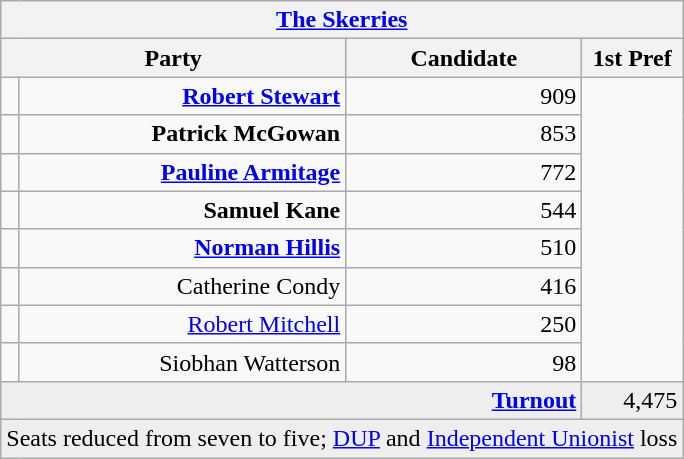<table class="wikitable">
<tr>
<th colspan="4" align="center"><a href='#'>The Skerries</a></th>
</tr>
<tr>
<th colspan="2" align="center" width=200>Party</th>
<th width=150>Candidate</th>
<th width=60>1st Pref</th>
</tr>
<tr>
<td></td>
<td align="right"><strong><a href='#'>Robert Stewart</a></strong></td>
<td align="right">909</td>
</tr>
<tr>
<td></td>
<td align="right"><strong>Patrick McGowan</strong></td>
<td align="right">853</td>
</tr>
<tr>
<td></td>
<td align="right"><strong><a href='#'>Pauline Armitage</a></strong></td>
<td align="right">772</td>
</tr>
<tr>
<td></td>
<td align="right"><strong>Samuel Kane</strong></td>
<td align="right">544</td>
</tr>
<tr>
<td></td>
<td align="right"><strong><a href='#'>Norman Hillis</a></strong></td>
<td align="right">510</td>
</tr>
<tr>
<td></td>
<td align="right">Catherine Condy</td>
<td align="right">416</td>
</tr>
<tr>
<td></td>
<td align="right"><a href='#'>Robert Mitchell</a></td>
<td align="right">250</td>
</tr>
<tr>
<td></td>
<td align="right">Siobhan Watterson</td>
<td align="right">98</td>
</tr>
<tr bgcolor="EEEEEE">
<td colspan=3 align="right"><strong><a href='#'>Turnout</a></strong></td>
<td align="right">4,475</td>
</tr>
<tr>
<td colspan=4 bgcolor="EEEEEE">Seats reduced from seven to five; <a href='#'>DUP</a> and <a href='#'>Independent Unionist</a> loss</td>
</tr>
</table>
